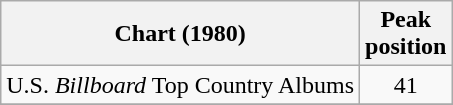<table class="wikitable">
<tr>
<th>Chart (1980)</th>
<th>Peak<br>position</th>
</tr>
<tr>
<td>U.S. <em>Billboard</em> Top Country Albums</td>
<td align="center">41</td>
</tr>
<tr>
</tr>
</table>
